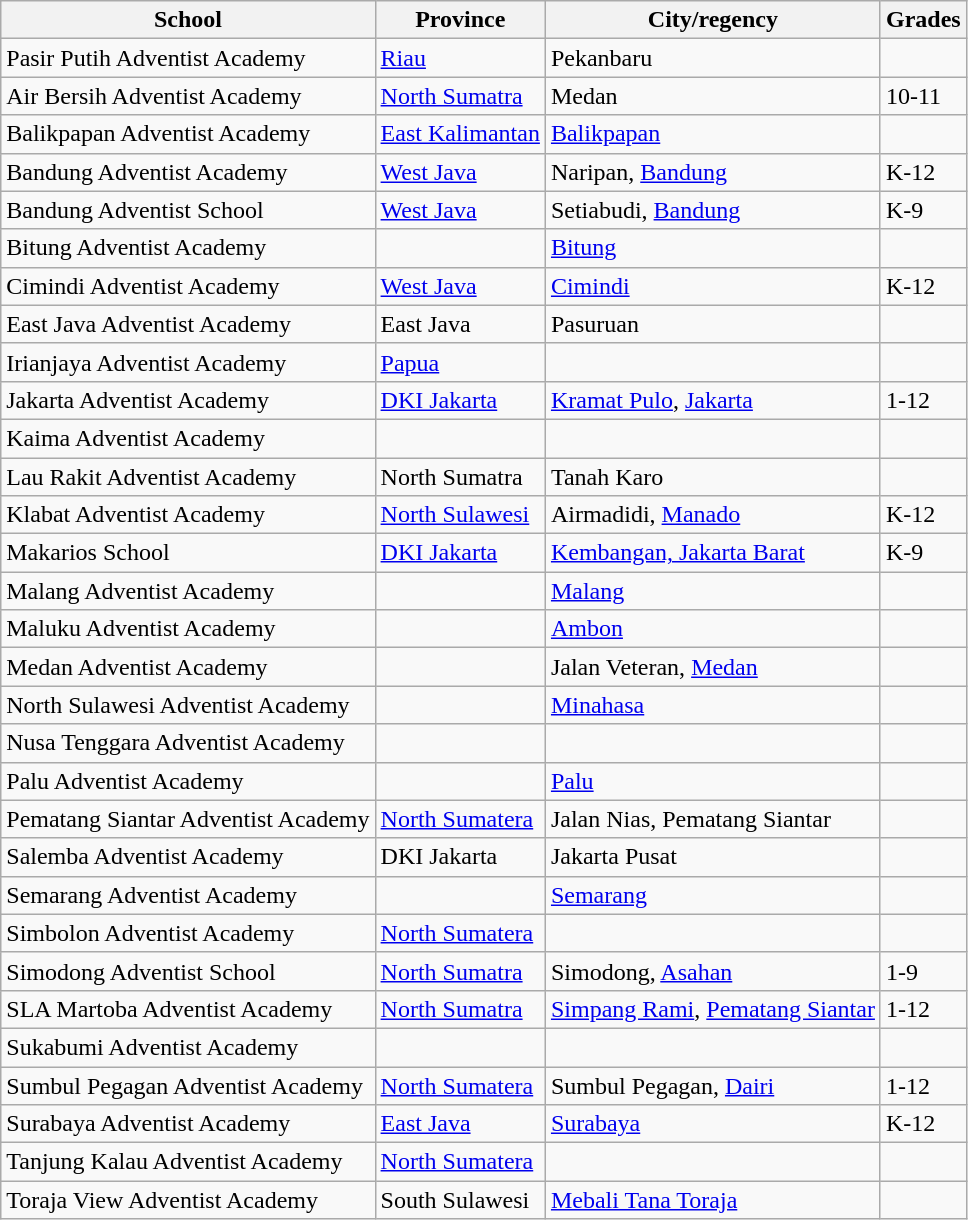<table class="wikitable sortable" style="text-align:left;">
<tr>
<th>School</th>
<th>Province</th>
<th>City/regency</th>
<th>Grades</th>
</tr>
<tr>
<td>Pasir Putih Adventist Academy</td>
<td><a href='#'>Riau</a></td>
<td>Pekanbaru</td>
<td></td>
</tr>
<tr>
<td>Air Bersih Adventist Academy</td>
<td><a href='#'>North Sumatra</a></td>
<td>Medan</td>
<td>10-11</td>
</tr>
<tr>
<td>Balikpapan Adventist Academy</td>
<td><a href='#'>East Kalimantan</a></td>
<td><a href='#'>Balikpapan</a></td>
<td></td>
</tr>
<tr>
<td>Bandung Adventist Academy</td>
<td><a href='#'>West Java</a></td>
<td>Naripan, <a href='#'>Bandung</a></td>
<td>K-12</td>
</tr>
<tr>
<td>Bandung Adventist School</td>
<td><a href='#'>West Java</a></td>
<td>Setiabudi, <a href='#'>Bandung</a></td>
<td>K-9</td>
</tr>
<tr>
<td>Bitung Adventist Academy</td>
<td></td>
<td><a href='#'>Bitung</a></td>
<td></td>
</tr>
<tr>
<td>Cimindi Adventist Academy</td>
<td><a href='#'>West Java</a></td>
<td><a href='#'>Cimindi</a></td>
<td>K-12</td>
</tr>
<tr>
<td>East Java Adventist Academy</td>
<td>East Java</td>
<td>Pasuruan</td>
<td></td>
</tr>
<tr>
<td>Irianjaya Adventist Academy</td>
<td><a href='#'>Papua</a></td>
<td></td>
<td></td>
</tr>
<tr>
<td>Jakarta Adventist Academy</td>
<td><a href='#'>DKI Jakarta</a></td>
<td><a href='#'>Kramat Pulo</a>, <a href='#'>Jakarta</a></td>
<td>1-12</td>
</tr>
<tr>
<td>Kaima Adventist Academy</td>
<td></td>
<td></td>
<td></td>
</tr>
<tr>
<td>Lau Rakit Adventist Academy</td>
<td>North Sumatra</td>
<td>Tanah Karo</td>
<td></td>
</tr>
<tr>
<td>Klabat Adventist Academy</td>
<td><a href='#'>North Sulawesi</a></td>
<td>Airmadidi, <a href='#'>Manado</a></td>
<td>K-12</td>
</tr>
<tr>
<td>Makarios School</td>
<td><a href='#'>DKI Jakarta</a></td>
<td><a href='#'>Kembangan, Jakarta Barat</a></td>
<td>K-9</td>
</tr>
<tr>
<td>Malang Adventist Academy</td>
<td></td>
<td><a href='#'>Malang</a></td>
<td></td>
</tr>
<tr>
<td>Maluku Adventist Academy</td>
<td></td>
<td><a href='#'>Ambon</a></td>
<td></td>
</tr>
<tr>
<td>Medan Adventist Academy</td>
<td></td>
<td>Jalan Veteran, <a href='#'>Medan</a></td>
<td></td>
</tr>
<tr>
<td>North Sulawesi Adventist Academy</td>
<td></td>
<td><a href='#'>Minahasa</a></td>
<td></td>
</tr>
<tr>
<td>Nusa Tenggara Adventist Academy</td>
<td></td>
<td></td>
<td></td>
</tr>
<tr>
<td>Palu Adventist Academy</td>
<td></td>
<td><a href='#'>Palu</a></td>
<td></td>
</tr>
<tr>
<td>Pematang Siantar Adventist Academy</td>
<td><a href='#'>North Sumatera</a></td>
<td>Jalan Nias, Pematang Siantar</td>
<td></td>
</tr>
<tr>
<td>Salemba Adventist Academy</td>
<td>DKI Jakarta</td>
<td>Jakarta Pusat</td>
<td></td>
</tr>
<tr>
<td>Semarang Adventist Academy</td>
<td></td>
<td><a href='#'>Semarang</a></td>
<td></td>
</tr>
<tr>
<td>Simbolon Adventist Academy</td>
<td><a href='#'>North Sumatera</a></td>
<td></td>
<td></td>
</tr>
<tr>
<td>Simodong Adventist School</td>
<td><a href='#'>North Sumatra</a></td>
<td>Simodong, <a href='#'>Asahan</a></td>
<td>1-9</td>
</tr>
<tr>
<td>SLA Martoba Adventist Academy</td>
<td><a href='#'>North Sumatra</a></td>
<td><a href='#'>Simpang Rami</a>, <a href='#'>Pematang Siantar</a></td>
<td>1-12</td>
</tr>
<tr>
<td>Sukabumi Adventist Academy</td>
<td></td>
<td></td>
<td></td>
</tr>
<tr>
<td>Sumbul Pegagan Adventist Academy</td>
<td><a href='#'>North Sumatera</a></td>
<td>Sumbul Pegagan, <a href='#'>Dairi</a></td>
<td>1-12</td>
</tr>
<tr>
<td>Surabaya Adventist Academy</td>
<td><a href='#'>East Java</a></td>
<td><a href='#'>Surabaya</a></td>
<td>K-12</td>
</tr>
<tr>
<td>Tanjung Kalau Adventist Academy</td>
<td><a href='#'>North Sumatera</a></td>
<td></td>
<td></td>
</tr>
<tr>
<td>Toraja View Adventist Academy</td>
<td>South Sulawesi</td>
<td><a href='#'>Mebali Tana Toraja</a></td>
<td></td>
</tr>
</table>
